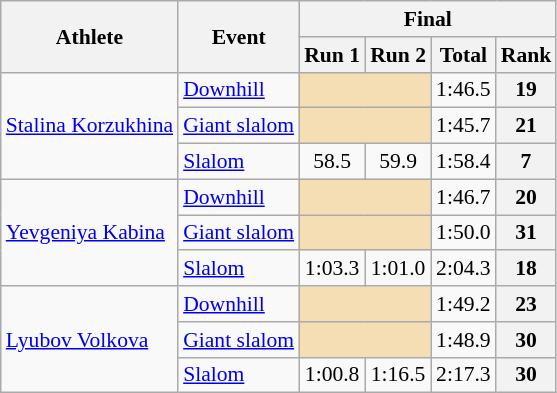<table class="wikitable" style="font-size:90%">
<tr>
<th rowspan="2">Athlete</th>
<th rowspan="2">Event</th>
<th colspan="4">Final</th>
</tr>
<tr>
<th>Run 1</th>
<th>Run 2</th>
<th>Total</th>
<th>Rank</th>
</tr>
<tr>
<td rowspan=3><a href='#'>Stalina Korzukhina</a></td>
<td><a href='#'>Downhill</a></td>
<td colspan=2 bgcolor="wheat"></td>
<td align="center">1:46.5</td>
<th align="center">19</th>
</tr>
<tr>
<td><a href='#'>Giant slalom</a></td>
<td colspan=2 bgcolor="wheat"></td>
<td align="center">1:45.7</td>
<th align="center">21</th>
</tr>
<tr>
<td><a href='#'>Slalom</a></td>
<td align="center">58.5</td>
<td align="center">59.9</td>
<td align="center">1:58.4</td>
<th align="center">7</th>
</tr>
<tr>
<td rowspan=3><a href='#'>Yevgeniya Kabina</a></td>
<td><a href='#'>Downhill</a></td>
<td colspan=2 bgcolor="wheat"></td>
<td align="center">1:46.7</td>
<th align="center">20</th>
</tr>
<tr>
<td><a href='#'>Giant slalom</a></td>
<td colspan=2 bgcolor="wheat"></td>
<td align="center">1:50.0</td>
<th align="center">31</th>
</tr>
<tr>
<td><a href='#'>Slalom</a></td>
<td align="center">1:03.3</td>
<td align="center">1:01.0</td>
<td align="center">2:04.3</td>
<th align="center">18</th>
</tr>
<tr>
<td rowspan=3><a href='#'>Lyubov Volkova</a></td>
<td><a href='#'>Downhill</a></td>
<td colspan=2 bgcolor="wheat"></td>
<td align="center">1:49.2</td>
<th align="center">23</th>
</tr>
<tr>
<td><a href='#'>Giant slalom</a></td>
<td colspan=2 bgcolor="wheat"></td>
<td align="center">1:48.9</td>
<th align="center">30</th>
</tr>
<tr>
<td><a href='#'>Slalom</a></td>
<td align="center">1:00.8</td>
<td align="center">1:16.5</td>
<td align="center">2:17.3</td>
<th align="center">30</th>
</tr>
</table>
